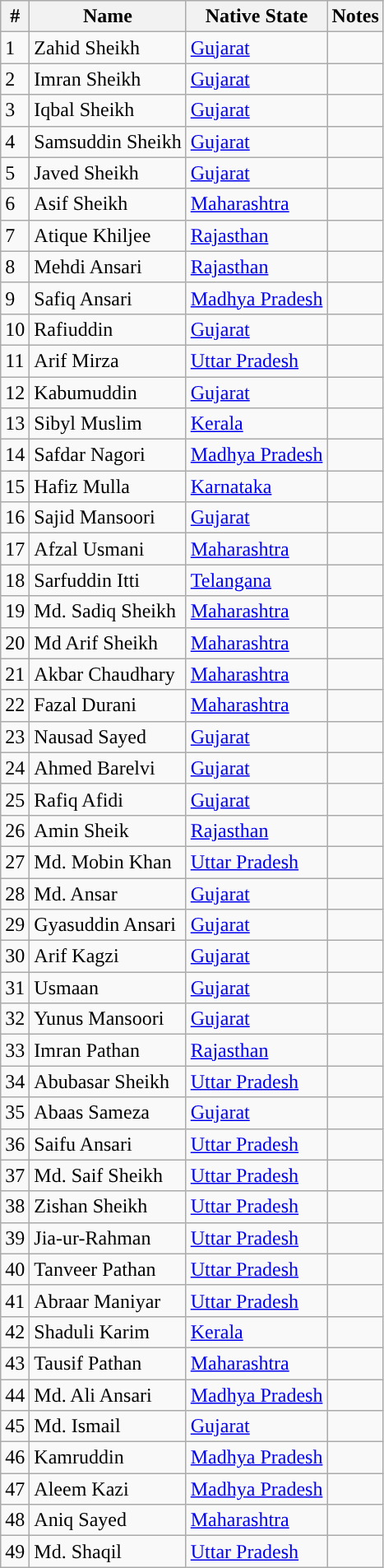<table class="wikitable sortable">
<tr>
<th>#</th>
<th>Name</th>
<th>Native State</th>
<th>Notes</th>
</tr>
<tr>
<td>1</td>
<td>Zahid Sheikh</td>
<td><a href='#'>Gujarat</a></td>
<td></td>
</tr>
<tr>
<td>2</td>
<td>Imran Sheikh</td>
<td><a href='#'>Gujarat</a></td>
<td></td>
</tr>
<tr>
<td>3</td>
<td>Iqbal Sheikh</td>
<td><a href='#'>Gujarat</a></td>
<td></td>
</tr>
<tr>
<td>4</td>
<td>Samsuddin Sheikh</td>
<td><a href='#'>Gujarat</a></td>
<td></td>
</tr>
<tr>
<td>5</td>
<td>Javed Sheikh</td>
<td><a href='#'>Gujarat</a></td>
<td></td>
</tr>
<tr>
<td>6</td>
<td>Asif Sheikh</td>
<td><a href='#'>Maharashtra</a></td>
<td></td>
</tr>
<tr>
<td>7</td>
<td>Atique Khiljee</td>
<td><a href='#'>Rajasthan</a></td>
<td></td>
</tr>
<tr>
<td>8</td>
<td>Mehdi Ansari</td>
<td><a href='#'>Rajasthan</a></td>
<td></td>
</tr>
<tr>
<td>9</td>
<td>Safiq Ansari</td>
<td><a href='#'>Madhya Pradesh</a></td>
<td></td>
</tr>
<tr>
<td>10</td>
<td>Rafiuddin</td>
<td><a href='#'>Gujarat</a></td>
<td></td>
</tr>
<tr>
<td>11</td>
<td>Arif Mirza</td>
<td><a href='#'>Uttar Pradesh</a></td>
<td></td>
</tr>
<tr>
<td>12</td>
<td>Kabumuddin</td>
<td><a href='#'>Gujarat</a></td>
<td></td>
</tr>
<tr>
<td>13</td>
<td>Sibyl Muslim</td>
<td><a href='#'>Kerala</a></td>
<td></td>
</tr>
<tr>
<td>14</td>
<td>Safdar Nagori</td>
<td><a href='#'>Madhya Pradesh</a></td>
<td></td>
</tr>
<tr>
<td>15</td>
<td>Hafiz Mulla</td>
<td><a href='#'>Karnataka</a></td>
<td></td>
</tr>
<tr>
<td>16</td>
<td>Sajid Mansoori</td>
<td><a href='#'>Gujarat</a></td>
<td></td>
</tr>
<tr>
<td>17</td>
<td>Afzal Usmani</td>
<td><a href='#'>Maharashtra</a></td>
<td></td>
</tr>
<tr>
<td>18</td>
<td>Sarfuddin Itti</td>
<td><a href='#'>Telangana</a></td>
<td></td>
</tr>
<tr>
<td>19</td>
<td>Md. Sadiq Sheikh</td>
<td><a href='#'>Maharashtra</a></td>
<td></td>
</tr>
<tr>
<td>20</td>
<td>Md Arif Sheikh</td>
<td><a href='#'>Maharashtra</a></td>
<td></td>
</tr>
<tr>
<td>21</td>
<td>Akbar Chaudhary</td>
<td><a href='#'>Maharashtra</a></td>
<td></td>
</tr>
<tr>
<td>22</td>
<td>Fazal Durani</td>
<td><a href='#'>Maharashtra</a></td>
<td></td>
</tr>
<tr>
<td>23</td>
<td>Nausad Sayed</td>
<td><a href='#'>Gujarat</a></td>
<td></td>
</tr>
<tr>
<td>24</td>
<td>Ahmed Barelvi</td>
<td><a href='#'>Gujarat</a></td>
<td></td>
</tr>
<tr>
<td>25</td>
<td>Rafiq Afidi</td>
<td><a href='#'>Gujarat</a></td>
<td></td>
</tr>
<tr>
<td>26</td>
<td>Amin Sheik</td>
<td><a href='#'>Rajasthan</a></td>
<td></td>
</tr>
<tr>
<td>27</td>
<td>Md. Mobin Khan</td>
<td><a href='#'>Uttar Pradesh</a></td>
<td></td>
</tr>
<tr>
<td>28</td>
<td>Md. Ansar</td>
<td><a href='#'>Gujarat</a></td>
<td></td>
</tr>
<tr>
<td>29</td>
<td>Gyasuddin Ansari</td>
<td><a href='#'>Gujarat</a></td>
<td></td>
</tr>
<tr>
<td>30</td>
<td>Arif Kagzi</td>
<td><a href='#'>Gujarat</a></td>
<td></td>
</tr>
<tr>
<td>31</td>
<td>Usmaan</td>
<td><a href='#'>Gujarat</a></td>
<td></td>
</tr>
<tr>
<td>32</td>
<td>Yunus Mansoori</td>
<td><a href='#'>Gujarat</a></td>
<td></td>
</tr>
<tr>
<td>33</td>
<td>Imran Pathan</td>
<td><a href='#'>Rajasthan</a></td>
<td></td>
</tr>
<tr>
<td>34</td>
<td>Abubasar Sheikh</td>
<td><a href='#'>Uttar Pradesh</a></td>
<td></td>
</tr>
<tr>
<td>35</td>
<td>Abaas Sameza</td>
<td><a href='#'>Gujarat</a></td>
<td></td>
</tr>
<tr>
<td>36</td>
<td>Saifu Ansari</td>
<td><a href='#'>Uttar Pradesh</a></td>
<td></td>
</tr>
<tr>
<td>37</td>
<td>Md. Saif Sheikh</td>
<td><a href='#'>Uttar Pradesh</a></td>
<td></td>
</tr>
<tr>
<td>38</td>
<td>Zishan Sheikh</td>
<td><a href='#'>Uttar Pradesh</a></td>
<td></td>
</tr>
<tr>
<td>39</td>
<td>Jia-ur-Rahman</td>
<td><a href='#'>Uttar Pradesh</a></td>
<td></td>
</tr>
<tr>
<td>40</td>
<td>Tanveer Pathan</td>
<td><a href='#'>Uttar Pradesh</a></td>
<td></td>
</tr>
<tr>
<td>41</td>
<td>Abraar Maniyar</td>
<td><a href='#'>Uttar Pradesh</a></td>
<td></td>
</tr>
<tr>
<td>42</td>
<td>Shaduli Karim</td>
<td><a href='#'>Kerala</a></td>
<td></td>
</tr>
<tr>
<td>43</td>
<td>Tausif Pathan</td>
<td><a href='#'>Maharashtra</a></td>
<td></td>
</tr>
<tr>
<td>44</td>
<td>Md. Ali Ansari</td>
<td><a href='#'>Madhya Pradesh</a></td>
<td></td>
</tr>
<tr>
<td>45</td>
<td>Md. Ismail</td>
<td><a href='#'>Gujarat</a></td>
<td></td>
</tr>
<tr>
<td>46</td>
<td>Kamruddin</td>
<td><a href='#'>Madhya Pradesh</a></td>
<td></td>
</tr>
<tr>
<td>47</td>
<td>Aleem Kazi</td>
<td><a href='#'>Madhya Pradesh</a></td>
<td></td>
</tr>
<tr>
<td>48</td>
<td>Aniq Sayed</td>
<td><a href='#'>Maharashtra</a></td>
<td></td>
</tr>
<tr>
<td>49</td>
<td>Md. Shaqil</td>
<td><a href='#'>Uttar Pradesh</a></td>
<td></td>
</tr>
</table>
